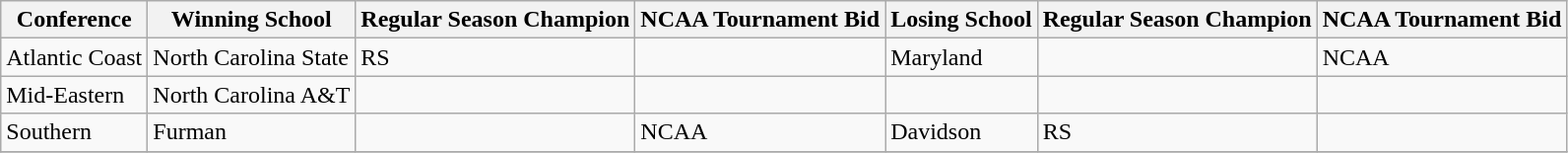<table class="wikitable">
<tr>
<th>Conference</th>
<th>Winning School</th>
<th>Regular Season Champion</th>
<th>NCAA Tournament Bid</th>
<th>Losing School</th>
<th>Regular Season Champion</th>
<th>NCAA Tournament Bid</th>
</tr>
<tr>
<td>Atlantic Coast</td>
<td>North Carolina State</td>
<td>RS</td>
<td></td>
<td>Maryland</td>
<td></td>
<td>NCAA</td>
</tr>
<tr>
<td>Mid-Eastern</td>
<td>North Carolina A&T</td>
<td></td>
<td></td>
<td></td>
<td></td>
<td></td>
</tr>
<tr>
<td>Southern</td>
<td>Furman</td>
<td></td>
<td>NCAA</td>
<td>Davidson</td>
<td>RS</td>
<td></td>
</tr>
<tr>
</tr>
</table>
